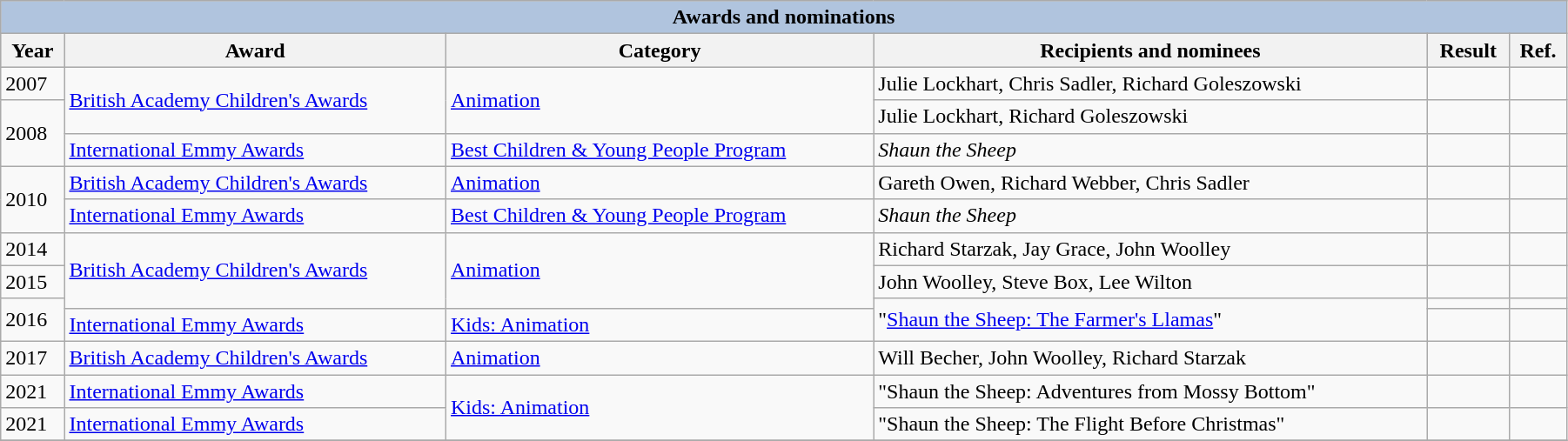<table class="wikitable" style="width:95%;">
<tr style="background:#ccc; text-align:center;">
<th colspan="6" style="background: LightSteelBlue;">Awards and nominations</th>
</tr>
<tr style="background:#ccc; text-align:center;">
<th>Year</th>
<th>Award</th>
<th>Category</th>
<th>Recipients and nominees</th>
<th>Result</th>
<th>Ref.</th>
</tr>
<tr>
<td>2007</td>
<td rowspan="2"><a href='#'>British Academy Children's Awards</a></td>
<td rowspan="2"><a href='#'>Animation</a></td>
<td>Julie Lockhart, Chris Sadler, Richard Goleszowski</td>
<td></td>
<td></td>
</tr>
<tr>
<td rowspan="2">2008</td>
<td>Julie Lockhart, Richard Goleszowski</td>
<td></td>
<td></td>
</tr>
<tr>
<td><a href='#'>International Emmy Awards</a></td>
<td><a href='#'>Best Children & Young People Program</a></td>
<td><em>Shaun the Sheep</em></td>
<td></td>
<td></td>
</tr>
<tr>
<td rowspan="2">2010</td>
<td><a href='#'>British Academy Children's Awards</a></td>
<td><a href='#'>Animation</a></td>
<td>Gareth Owen, Richard Webber, Chris Sadler</td>
<td></td>
<td></td>
</tr>
<tr>
<td><a href='#'>International Emmy Awards</a></td>
<td><a href='#'>Best Children & Young People Program</a></td>
<td><em>Shaun the Sheep</em></td>
<td></td>
<td></td>
</tr>
<tr>
<td>2014</td>
<td rowspan="3"><a href='#'>British Academy Children's Awards</a></td>
<td rowspan="3"><a href='#'>Animation</a></td>
<td>Richard Starzak, Jay Grace, John Woolley</td>
<td></td>
<td></td>
</tr>
<tr>
<td>2015</td>
<td>John Woolley, Steve Box, Lee Wilton</td>
<td></td>
<td></td>
</tr>
<tr>
<td rowspan="2">2016</td>
<td rowspan="2">"<a href='#'>Shaun the Sheep: The Farmer's Llamas</a>"</td>
<td></td>
<td></td>
</tr>
<tr>
<td><a href='#'>International Emmy Awards</a></td>
<td><a href='#'>Kids: Animation</a></td>
<td></td>
<td></td>
</tr>
<tr>
<td>2017</td>
<td><a href='#'>British Academy Children's Awards</a></td>
<td><a href='#'>Animation</a></td>
<td>Will Becher, John Woolley, Richard Starzak</td>
<td></td>
<td></td>
</tr>
<tr>
<td>2021</td>
<td><a href='#'>International Emmy Awards</a></td>
<td rowspan="2"><a href='#'>Kids: Animation</a></td>
<td>"Shaun the Sheep: Adventures from Mossy Bottom"</td>
<td></td>
<td></td>
</tr>
<tr>
<td>2021</td>
<td><a href='#'>International Emmy Awards</a></td>
<td>"Shaun the Sheep: The Flight Before Christmas"</td>
<td></td>
<td></td>
</tr>
<tr>
</tr>
</table>
